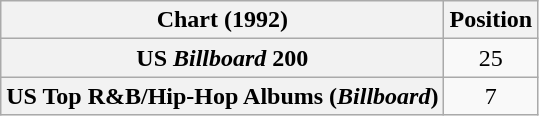<table class="wikitable sortable plainrowheaders" style="text-align:center">
<tr>
<th scope="col">Chart (1992)</th>
<th scope="col">Position</th>
</tr>
<tr>
<th scope="row">US <em>Billboard</em> 200</th>
<td>25</td>
</tr>
<tr>
<th scope="row">US Top R&B/Hip-Hop Albums (<em>Billboard</em>)</th>
<td>7</td>
</tr>
</table>
